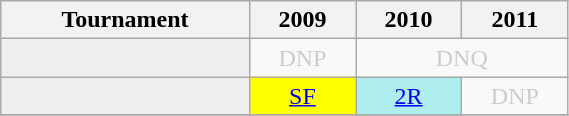<table class="wikitable" style="width:30%; margin:0">
<tr>
<th>Tournament</th>
<th>2009</th>
<th>2010</th>
<th>2011</th>
</tr>
<tr>
<td style="background:#efefef;"></td>
<td colspan="1" style="text-align:center; color:#ccc;">DNP</td>
<td colspan="2" style="text-align:center; color:#ccc;">DNQ</td>
</tr>
<tr>
<td style="background:#efefef;"></td>
<td style="text-align:center; background:yellow;"><a href='#'>SF</a></td>
<td style="text-align:center; background:#afeeee;"><a href='#'>2R</a></td>
<td colspan="1" style="text-align:center; color:#ccc;">DNP</td>
</tr>
<tr>
</tr>
</table>
